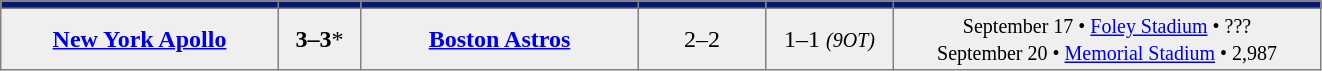<table style=border-collapse:collapse border=1 cellspacing=0 cellpadding=2>
<tr align=center bgcolor=#071871>
<th width=180></th>
<th width=50></th>
<th width=180></th>
<th width=80></th>
<th width=80></th>
<td width=280></td>
</tr>
<tr align=center bgcolor=#efefef>
<td align=center><strong><a href='#'>New York Apollo</a></strong></td>
<td><strong>3–3</strong>*</td>
<td align=center><strong><a href='#'>Boston Astros</a></strong></td>
<td>2–2</td>
<td>1–1 <small><em>(9OT)</em></small></td>
<td><small>September 17 •  <a href='#'>Foley Stadium</a> • ???<br>September 20 • <a href='#'>Memorial Stadium</a> • 2,987</small></td>
</tr>
</table>
